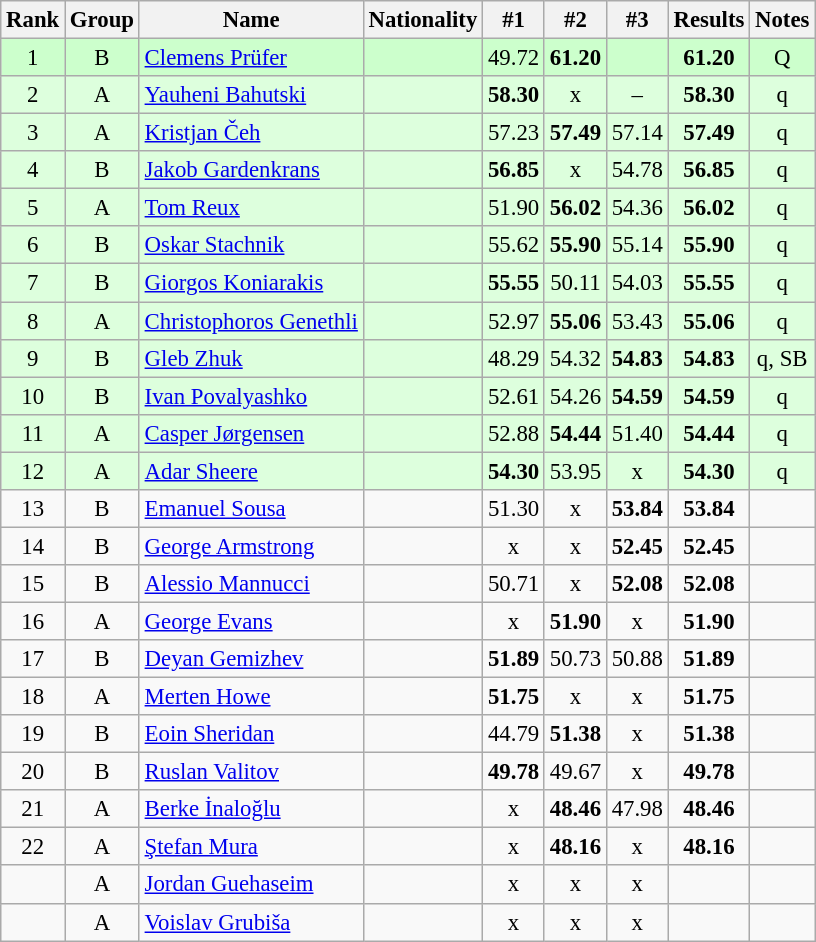<table class="wikitable sortable" style="text-align:center;font-size:95%">
<tr>
<th>Rank</th>
<th>Group</th>
<th>Name</th>
<th>Nationality</th>
<th>#1</th>
<th>#2</th>
<th>#3</th>
<th>Results</th>
<th>Notes</th>
</tr>
<tr bgcolor=ccffcc>
<td>1</td>
<td>B</td>
<td align=left><a href='#'>Clemens Prüfer</a></td>
<td align=left></td>
<td>49.72</td>
<td><strong>61.20</strong></td>
<td></td>
<td><strong>61.20</strong></td>
<td>Q</td>
</tr>
<tr bgcolor=ddffdd>
<td>2</td>
<td>A</td>
<td align=left><a href='#'>Yauheni Bahutski</a></td>
<td align=left></td>
<td><strong>58.30</strong></td>
<td>x</td>
<td>–</td>
<td><strong>58.30</strong></td>
<td>q</td>
</tr>
<tr bgcolor=ddffdd>
<td>3</td>
<td>A</td>
<td align=left><a href='#'>Kristjan Čeh</a></td>
<td align=left></td>
<td>57.23</td>
<td><strong>57.49</strong></td>
<td>57.14</td>
<td><strong>57.49</strong></td>
<td>q</td>
</tr>
<tr bgcolor=ddffdd>
<td>4</td>
<td>B</td>
<td align=left><a href='#'>Jakob Gardenkrans</a></td>
<td align=left></td>
<td><strong>56.85</strong></td>
<td>x</td>
<td>54.78</td>
<td><strong>56.85</strong></td>
<td>q</td>
</tr>
<tr bgcolor=ddffdd>
<td>5</td>
<td>A</td>
<td align=left><a href='#'>Tom Reux</a></td>
<td align=left></td>
<td>51.90</td>
<td><strong>56.02</strong></td>
<td>54.36</td>
<td><strong>56.02</strong></td>
<td>q</td>
</tr>
<tr bgcolor=ddffdd>
<td>6</td>
<td>B</td>
<td align=left><a href='#'>Oskar Stachnik</a></td>
<td align=left></td>
<td>55.62</td>
<td><strong>55.90</strong></td>
<td>55.14</td>
<td><strong>55.90</strong></td>
<td>q</td>
</tr>
<tr bgcolor=ddffdd>
<td>7</td>
<td>B</td>
<td align=left><a href='#'>Giorgos Koniarakis</a></td>
<td align=left></td>
<td><strong>55.55</strong></td>
<td>50.11</td>
<td>54.03</td>
<td><strong>55.55</strong></td>
<td>q</td>
</tr>
<tr bgcolor=ddffdd>
<td>8</td>
<td>A</td>
<td align=left><a href='#'>Christophoros Genethli</a></td>
<td align=left></td>
<td>52.97</td>
<td><strong>55.06</strong></td>
<td>53.43</td>
<td><strong>55.06</strong></td>
<td>q</td>
</tr>
<tr bgcolor=ddffdd>
<td>9</td>
<td>B</td>
<td align=left><a href='#'>Gleb Zhuk</a></td>
<td align=left></td>
<td>48.29</td>
<td>54.32</td>
<td><strong>54.83</strong></td>
<td><strong>54.83</strong></td>
<td>q, SB</td>
</tr>
<tr bgcolor=ddffdd>
<td>10</td>
<td>B</td>
<td align=left><a href='#'>Ivan Povalyashko</a></td>
<td align=left></td>
<td>52.61</td>
<td>54.26</td>
<td><strong>54.59</strong></td>
<td><strong>54.59</strong></td>
<td>q</td>
</tr>
<tr bgcolor=ddffdd>
<td>11</td>
<td>A</td>
<td align=left><a href='#'>Casper Jørgensen</a></td>
<td align=left></td>
<td>52.88</td>
<td><strong>54.44</strong></td>
<td>51.40</td>
<td><strong>54.44</strong></td>
<td>q</td>
</tr>
<tr bgcolor=ddffdd>
<td>12</td>
<td>A</td>
<td align=left><a href='#'>Adar Sheere</a></td>
<td align=left></td>
<td><strong>54.30</strong></td>
<td>53.95</td>
<td>x</td>
<td><strong>54.30</strong></td>
<td>q</td>
</tr>
<tr>
<td>13</td>
<td>B</td>
<td align=left><a href='#'>Emanuel Sousa</a></td>
<td align=left></td>
<td>51.30</td>
<td>x</td>
<td><strong>53.84</strong></td>
<td><strong>53.84</strong></td>
<td></td>
</tr>
<tr>
<td>14</td>
<td>B</td>
<td align=left><a href='#'>George Armstrong</a></td>
<td align=left></td>
<td>x</td>
<td>x</td>
<td><strong>52.45</strong></td>
<td><strong>52.45</strong></td>
<td></td>
</tr>
<tr>
<td>15</td>
<td>B</td>
<td align=left><a href='#'>Alessio Mannucci</a></td>
<td align=left></td>
<td>50.71</td>
<td>x</td>
<td><strong>52.08</strong></td>
<td><strong>52.08</strong></td>
<td></td>
</tr>
<tr>
<td>16</td>
<td>A</td>
<td align=left><a href='#'>George Evans</a></td>
<td align=left></td>
<td>x</td>
<td><strong>51.90</strong></td>
<td>x</td>
<td><strong>51.90</strong></td>
<td></td>
</tr>
<tr>
<td>17</td>
<td>B</td>
<td align=left><a href='#'>Deyan Gemizhev</a></td>
<td align=left></td>
<td><strong>51.89</strong></td>
<td>50.73</td>
<td>50.88</td>
<td><strong>51.89</strong></td>
<td></td>
</tr>
<tr>
<td>18</td>
<td>A</td>
<td align=left><a href='#'>Merten Howe</a></td>
<td align=left></td>
<td><strong>51.75</strong></td>
<td>x</td>
<td>x</td>
<td><strong>51.75</strong></td>
<td></td>
</tr>
<tr>
<td>19</td>
<td>B</td>
<td align=left><a href='#'>Eoin Sheridan</a></td>
<td align=left></td>
<td>44.79</td>
<td><strong>51.38</strong></td>
<td>x</td>
<td><strong>51.38</strong></td>
<td></td>
</tr>
<tr>
<td>20</td>
<td>B</td>
<td align=left><a href='#'>Ruslan Valitov</a></td>
<td align=left></td>
<td><strong>49.78</strong></td>
<td>49.67</td>
<td>x</td>
<td><strong>49.78</strong></td>
<td></td>
</tr>
<tr>
<td>21</td>
<td>A</td>
<td align=left><a href='#'>Berke İnaloğlu</a></td>
<td align=left></td>
<td>x</td>
<td><strong>48.46</strong></td>
<td>47.98</td>
<td><strong>48.46</strong></td>
<td></td>
</tr>
<tr>
<td>22</td>
<td>A</td>
<td align=left><a href='#'>Ştefan Mura</a></td>
<td align=left></td>
<td>x</td>
<td><strong>48.16</strong></td>
<td>x</td>
<td><strong>48.16</strong></td>
<td></td>
</tr>
<tr>
<td></td>
<td>A</td>
<td align=left><a href='#'>Jordan Guehaseim</a></td>
<td align=left></td>
<td>x</td>
<td>x</td>
<td>x</td>
<td><strong></strong></td>
<td></td>
</tr>
<tr>
<td></td>
<td>A</td>
<td align=left><a href='#'>Voislav Grubiša</a></td>
<td align=left></td>
<td>x</td>
<td>x</td>
<td>x</td>
<td><strong></strong></td>
<td></td>
</tr>
</table>
